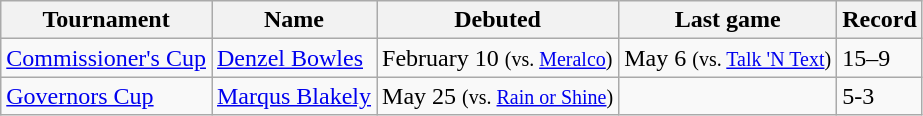<table class="wikitable">
<tr>
<th>Tournament</th>
<th>Name</th>
<th>Debuted</th>
<th>Last game</th>
<th>Record</th>
</tr>
<tr>
<td><a href='#'>Commissioner's Cup</a></td>
<td><a href='#'>Denzel Bowles</a></td>
<td>February 10 <small>(vs. <a href='#'>Meralco</a>)</small></td>
<td>May 6 <small>(vs. <a href='#'>Talk 'N Text</a>)</small></td>
<td>15–9</td>
</tr>
<tr>
<td><a href='#'>Governors Cup</a></td>
<td><a href='#'>Marqus Blakely</a></td>
<td>May 25 <small>(vs. <a href='#'>Rain or Shine</a>)</small></td>
<td></td>
<td>5-3</td>
</tr>
</table>
